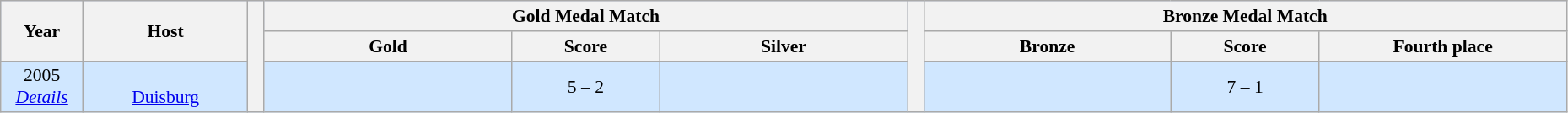<table class="wikitable" style="font-size:90%; width: 98%; text-align: center;">
<tr bgcolor=#C1D8FF>
<th rowspan=2 width=5%>Year</th>
<th rowspan=2 width=10%>Host</th>
<th width=1% rowspan=1000 bgcolor=ffffff></th>
<th colspan=3>Gold Medal Match</th>
<th width=1% rowspan=1000 bgcolor=ffffff></th>
<th colspan=3>Bronze Medal Match</th>
</tr>
<tr bgcolor=#EFEFEF>
<th width=15%> Gold</th>
<th width=9%>Score</th>
<th width=15%> Silver</th>
<th width=15%> Bronze</th>
<th width=9%>Score</th>
<th width=15%>Fourth place</th>
</tr>
<tr align=center bgcolor=#D0E7FF>
<td>2005 <br> <em><a href='#'>Details</a></em></td>
<td> <br> <a href='#'>Duisburg</a></td>
<td><strong></strong></td>
<td>5 – 2</td>
<td></td>
<td></td>
<td>7 – 1</td>
<td></td>
</tr>
</table>
